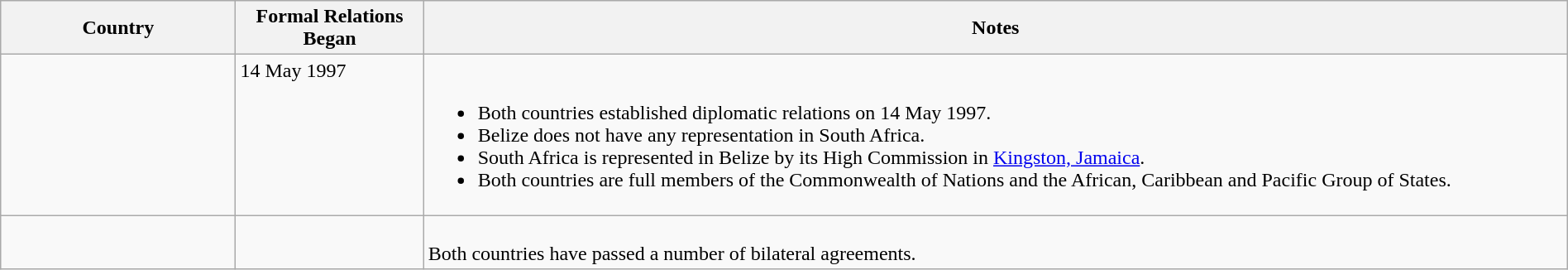<table class="wikitable sortable" style="width:100%; margin:auto;">
<tr>
<th style="width:15%;">Country</th>
<th style="width:12%;">Formal Relations Began</th>
<th>Notes</th>
</tr>
<tr valign="top">
<td></td>
<td>14 May 1997</td>
<td><br><ul><li>Both countries established diplomatic relations on 14 May 1997.</li><li>Belize does not have any representation in South Africa.</li><li>South Africa is represented in Belize by its High Commission in <a href='#'>Kingston, Jamaica</a>.</li><li>Both countries are full members of the Commonwealth of Nations and the African, Caribbean and Pacific Group of States.</li></ul></td>
</tr>
<tr valign="top">
<td></td>
<td></td>
<td><br>Both countries have passed a number of bilateral agreements.</td>
</tr>
</table>
